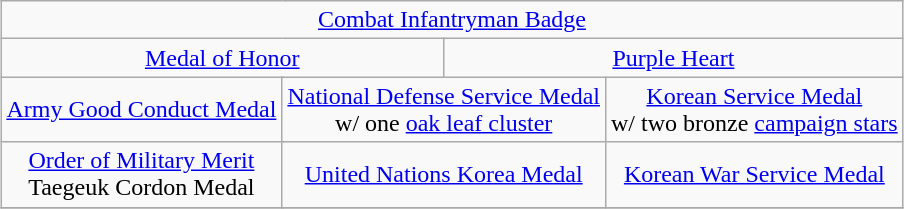<table class="wikitable" style="margin:1em auto; text-align:center;">
<tr>
<td colspan="12"><a href='#'>Combat Infantryman Badge</a></td>
</tr>
<tr>
<td colspan="6"><a href='#'>Medal of Honor</a></td>
<td colspan="6"><a href='#'>Purple Heart</a></td>
</tr>
<tr>
<td colspan="4"><a href='#'>Army Good Conduct Medal</a></td>
<td colspan="4"><a href='#'>National Defense Service Medal</a> <br>w/ one <a href='#'>oak leaf cluster</a></td>
<td colspan="4"><a href='#'>Korean Service Medal</a><br>w/ two bronze <a href='#'>campaign stars</a></td>
</tr>
<tr>
<td colspan="4"><a href='#'>Order of Military Merit</a><br>Taegeuk Cordon Medal<br></td>
<td colspan="4"><a href='#'>United Nations Korea Medal</a></td>
<td colspan="4"><a href='#'>Korean War Service Medal</a></td>
</tr>
<tr>
</tr>
</table>
